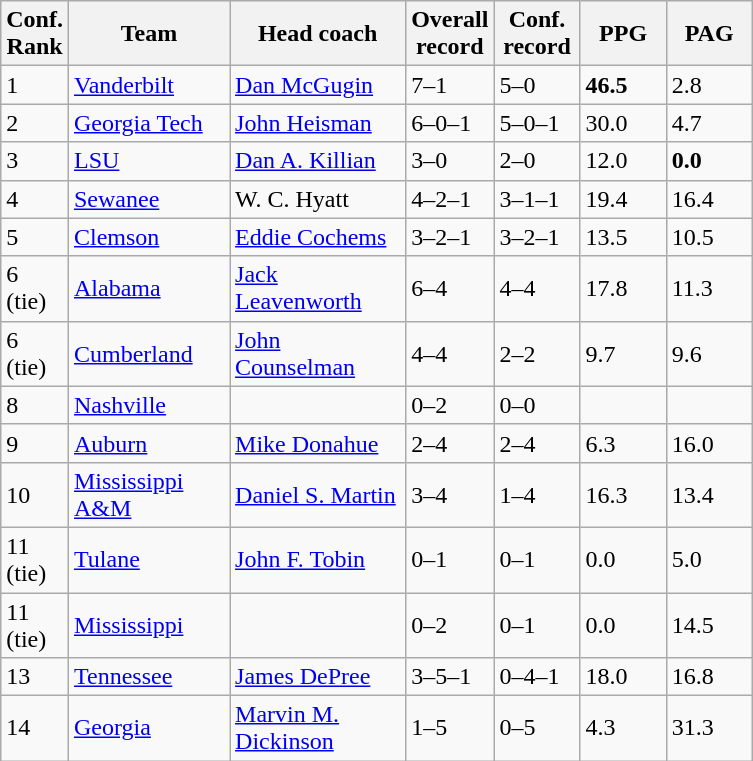<table class="sortable wikitable">
<tr>
<th width="25">Conf. Rank</th>
<th width="100">Team</th>
<th width="110">Head coach</th>
<th width="50">Overall record</th>
<th width="50">Conf. record</th>
<th width="50">PPG</th>
<th width="50">PAG</th>
</tr>
<tr align="left" bgcolor="">
<td>1</td>
<td><a href='#'>Vanderbilt</a></td>
<td><a href='#'>Dan McGugin</a></td>
<td>7–1</td>
<td>5–0</td>
<td><strong>46.5</strong></td>
<td>2.8</td>
</tr>
<tr align="left" bgcolor="">
<td>2</td>
<td><a href='#'>Georgia Tech</a></td>
<td><a href='#'>John Heisman</a></td>
<td>6–0–1</td>
<td>5–0–1</td>
<td>30.0</td>
<td>4.7</td>
</tr>
<tr align="left" bgcolor="">
<td>3</td>
<td><a href='#'>LSU</a></td>
<td><a href='#'>Dan A. Killian</a></td>
<td>3–0</td>
<td>2–0</td>
<td>12.0</td>
<td><strong>0.0</strong></td>
</tr>
<tr align="left" bgcolor="">
<td>4</td>
<td><a href='#'>Sewanee</a></td>
<td>W. C. Hyatt</td>
<td>4–2–1</td>
<td>3–1–1</td>
<td>19.4</td>
<td>16.4</td>
</tr>
<tr align="left" bgcolor="">
<td>5</td>
<td><a href='#'>Clemson</a></td>
<td><a href='#'>Eddie Cochems</a></td>
<td>3–2–1</td>
<td>3–2–1</td>
<td>13.5</td>
<td>10.5</td>
</tr>
<tr align="left" bgcolor="">
<td>6 (tie)</td>
<td><a href='#'>Alabama</a></td>
<td><a href='#'>Jack Leavenworth</a></td>
<td>6–4</td>
<td>4–4</td>
<td>17.8</td>
<td>11.3</td>
</tr>
<tr align="left" bgcolor="">
<td>6 (tie)</td>
<td><a href='#'>Cumberland</a></td>
<td><a href='#'>John Counselman</a></td>
<td>4–4</td>
<td>2–2</td>
<td>9.7</td>
<td>9.6</td>
</tr>
<tr align="left" bgcolor="">
<td>8</td>
<td><a href='#'>Nashville</a></td>
<td></td>
<td>0–2</td>
<td>0–0</td>
<td></td>
</tr>
<tr align="left" bgcolor="">
<td>9</td>
<td><a href='#'>Auburn</a></td>
<td><a href='#'>Mike Donahue</a></td>
<td>2–4</td>
<td>2–4</td>
<td>6.3</td>
<td>16.0</td>
</tr>
<tr align="left" bgcolor="">
<td>10</td>
<td><a href='#'>Mississippi A&M</a></td>
<td><a href='#'>Daniel S. Martin</a></td>
<td>3–4</td>
<td>1–4</td>
<td>16.3</td>
<td>13.4</td>
</tr>
<tr align="left" bgcolor="">
<td>11 (tie)</td>
<td><a href='#'>Tulane</a></td>
<td><a href='#'>John F. Tobin</a></td>
<td>0–1</td>
<td>0–1</td>
<td>0.0</td>
<td>5.0</td>
</tr>
<tr align="left" bgcolor="">
<td>11 (tie)</td>
<td><a href='#'>Mississippi</a></td>
<td></td>
<td>0–2</td>
<td>0–1</td>
<td>0.0</td>
<td>14.5</td>
</tr>
<tr align="left" bgcolor="">
<td>13</td>
<td><a href='#'>Tennessee</a></td>
<td><a href='#'>James DePree</a></td>
<td>3–5–1</td>
<td>0–4–1</td>
<td>18.0</td>
<td>16.8</td>
</tr>
<tr align="left" bgcolor="">
<td>14</td>
<td><a href='#'>Georgia</a></td>
<td><a href='#'>Marvin M. Dickinson</a></td>
<td>1–5</td>
<td>0–5</td>
<td>4.3</td>
<td>31.3</td>
</tr>
</table>
